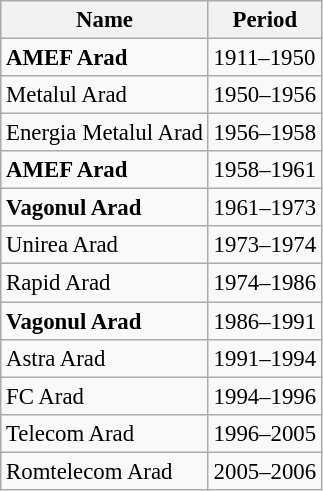<table class="wikitable" style="font-size:95%; text-align: left;">
<tr>
<th>Name </th>
<th>Period</th>
</tr>
<tr>
<td><strong>AMEF Arad</strong></td>
<td>1911–1950</td>
</tr>
<tr>
<td>Metalul Arad</td>
<td>1950–1956</td>
</tr>
<tr>
<td>Energia Metalul Arad</td>
<td>1956–1958</td>
</tr>
<tr>
<td><strong>AMEF Arad</strong></td>
<td>1958–1961</td>
</tr>
<tr>
<td><strong>Vagonul Arad</strong></td>
<td>1961–1973</td>
</tr>
<tr>
<td>Unirea Arad</td>
<td>1973–1974</td>
</tr>
<tr>
<td>Rapid Arad</td>
<td>1974–1986</td>
</tr>
<tr>
<td><strong>Vagonul Arad</strong></td>
<td>1986–1991</td>
</tr>
<tr>
<td>Astra Arad</td>
<td>1991–1994</td>
</tr>
<tr>
<td>FC Arad</td>
<td>1994–1996</td>
</tr>
<tr>
<td>Telecom Arad</td>
<td>1996–2005</td>
</tr>
<tr>
<td>Romtelecom Arad</td>
<td>2005–2006</td>
</tr>
</table>
